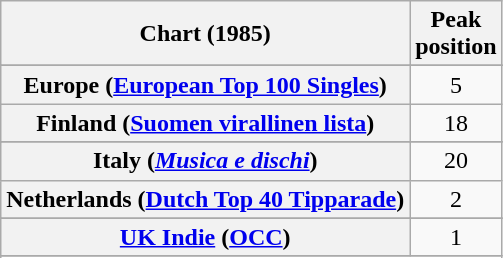<table class="wikitable sortable plainrowheaders" style="text-align:center">
<tr>
<th scope="col">Chart (1985)</th>
<th scope="col">Peak<br>position</th>
</tr>
<tr>
</tr>
<tr>
<th scope="row">Europe (<a href='#'>European Top 100 Singles</a>)</th>
<td>5</td>
</tr>
<tr>
<th scope="row">Finland (<a href='#'>Suomen virallinen lista</a>)</th>
<td>18</td>
</tr>
<tr>
</tr>
<tr>
</tr>
<tr>
<th scope="row">Italy (<em><a href='#'>Musica e dischi</a></em>)</th>
<td>20</td>
</tr>
<tr>
<th scope="row">Netherlands (<a href='#'>Dutch Top 40 Tipparade</a>)</th>
<td>2</td>
</tr>
<tr>
</tr>
<tr>
</tr>
<tr>
</tr>
<tr>
</tr>
<tr>
<th scope="row"><a href='#'>UK Indie</a> (<a href='#'>OCC</a>)</th>
<td>1</td>
</tr>
<tr>
</tr>
<tr>
</tr>
</table>
